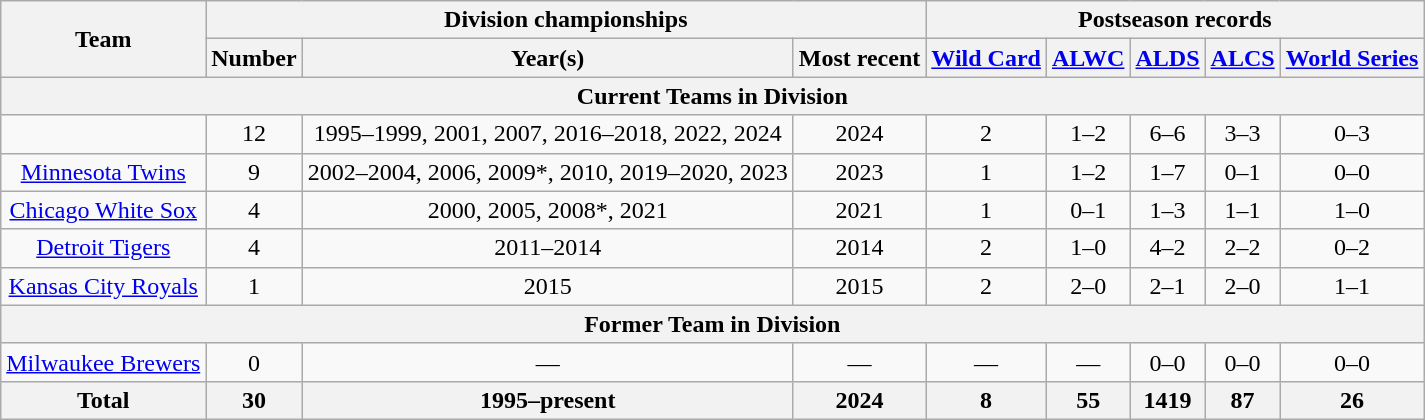<table class="wikitable" style="text-align:center;">
<tr>
<th rowspan=2>Team</th>
<th colspan=3>Division championships</th>
<th colspan="5">Postseason records</th>
</tr>
<tr>
<th>Number</th>
<th>Year(s)</th>
<th>Most recent</th>
<th><a href='#'>Wild Card</a></th>
<th><a href='#'>ALWC</a></th>
<th><a href='#'>ALDS</a></th>
<th><a href='#'>ALCS</a></th>
<th><a href='#'>World Series</a></th>
</tr>
<tr>
<th colspan="9">Current Teams in Division</th>
</tr>
<tr>
<td></td>
<td>12</td>
<td>1995–1999, 2001, 2007, 2016–2018, 2022, 2024</td>
<td>2024</td>
<td>2</td>
<td>1–2</td>
<td>6–6</td>
<td>3–3</td>
<td>0–3</td>
</tr>
<tr>
<td><a href='#'>Minnesota Twins</a></td>
<td>9</td>
<td>2002–2004, 2006, 2009*, 2010, 2019–2020, 2023</td>
<td>2023</td>
<td>1</td>
<td>1–2</td>
<td>1–7</td>
<td>0–1</td>
<td>0–0</td>
</tr>
<tr>
<td><a href='#'>Chicago White Sox</a></td>
<td>4</td>
<td>2000, 2005, 2008*, 2021</td>
<td>2021</td>
<td>1</td>
<td>0–1</td>
<td>1–3</td>
<td>1–1</td>
<td>1–0</td>
</tr>
<tr>
<td><a href='#'>Detroit Tigers</a></td>
<td>4</td>
<td>2011–2014</td>
<td>2014</td>
<td>2</td>
<td>1–0</td>
<td>4–2</td>
<td>2–2</td>
<td>0–2</td>
</tr>
<tr>
<td><a href='#'>Kansas City Royals</a></td>
<td>1</td>
<td>2015</td>
<td>2015</td>
<td>2</td>
<td>2–0</td>
<td>2–1</td>
<td>2–0</td>
<td>1–1</td>
</tr>
<tr>
<th colspan="9">Former Team in Division</th>
</tr>
<tr>
<td><a href='#'>Milwaukee Brewers</a></td>
<td>0</td>
<td>—</td>
<td>—</td>
<td>—</td>
<td>—</td>
<td>0–0</td>
<td>0–0</td>
<td>0–0</td>
</tr>
<tr>
<th>Total</th>
<th>30</th>
<th>1995–present</th>
<th>2024</th>
<th>8</th>
<th>55</th>
<th>1419</th>
<th>87</th>
<th>26</th>
</tr>
</table>
